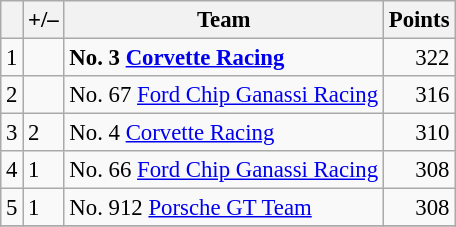<table class="wikitable" style="font-size: 95%;">
<tr>
<th scope="col"></th>
<th scope="col">+/–</th>
<th scope="col">Team</th>
<th scope="col">Points</th>
</tr>
<tr>
<td align=center>1</td>
<td align="left"></td>
<td><strong> No. 3 <a href='#'>Corvette Racing</a></strong></td>
<td align=right>322</td>
</tr>
<tr>
<td align=center>2</td>
<td align="left"></td>
<td> No. 67 <a href='#'>Ford Chip Ganassi Racing</a></td>
<td align=right>316</td>
</tr>
<tr>
<td align=center>3</td>
<td align="left"> 2</td>
<td> No. 4 <a href='#'>Corvette Racing</a></td>
<td align=right>310</td>
</tr>
<tr>
<td align=center>4</td>
<td align="left"> 1</td>
<td> No. 66 <a href='#'>Ford Chip Ganassi Racing</a></td>
<td align=right>308</td>
</tr>
<tr>
<td align=center>5</td>
<td align="left"> 1</td>
<td> No. 912 <a href='#'>Porsche GT Team</a></td>
<td align=right>308</td>
</tr>
<tr>
</tr>
</table>
